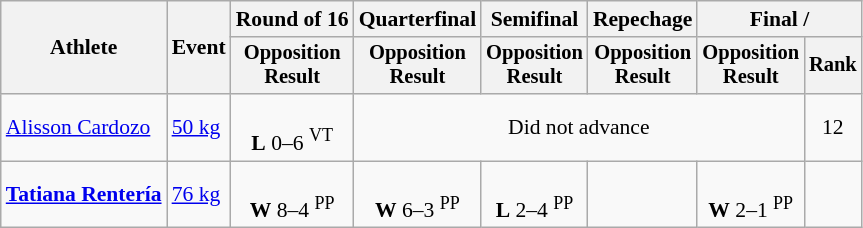<table class="wikitable" style="font-size:90%">
<tr>
<th rowspan=2>Athlete</th>
<th rowspan=2>Event</th>
<th>Round of 16</th>
<th>Quarterfinal</th>
<th>Semifinal</th>
<th>Repechage</th>
<th colspan=2>Final / </th>
</tr>
<tr style="font-size: 95%">
<th>Opposition<br>Result</th>
<th>Opposition<br>Result</th>
<th>Opposition<br>Result</th>
<th>Opposition<br>Result</th>
<th>Opposition<br>Result</th>
<th>Rank</th>
</tr>
<tr align=center>
<td align=left><a href='#'>Alisson Cardozo</a></td>
<td align=left><a href='#'>50 kg</a></td>
<td><br><strong>L</strong> 0–6 <sup>VT</sup></td>
<td colspan=4>Did not advance</td>
<td>12</td>
</tr>
<tr align=center>
<td align=left><strong><a href='#'>Tatiana Rentería</a></strong></td>
<td align=left><a href='#'>76 kg</a></td>
<td><br><strong>W</strong> 8–4 <sup>PP</sup></td>
<td><br><strong>W</strong> 6–3 <sup>PP</sup></td>
<td><br><strong>L</strong> 2–4 <sup>PP</sup></td>
<td></td>
<td><br><strong>W</strong> 2–1 <sup>PP</sup></td>
<td></td>
</tr>
</table>
